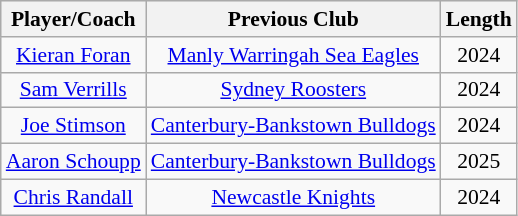<table class="wikitable sortable" style="text-align: center; font-size:90%">
<tr style="background:#efefef;">
<th>Player/Coach</th>
<th>Previous Club</th>
<th>Length</th>
</tr>
<tr>
<td><a href='#'>Kieran Foran</a></td>
<td><a href='#'>Manly Warringah Sea Eagles</a></td>
<td>2024</td>
</tr>
<tr>
<td><a href='#'>Sam Verrills</a></td>
<td><a href='#'>Sydney Roosters</a></td>
<td>2024</td>
</tr>
<tr>
<td><a href='#'>Joe Stimson</a></td>
<td><a href='#'>Canterbury-Bankstown Bulldogs</a></td>
<td>2024</td>
</tr>
<tr>
<td><a href='#'>Aaron Schoupp</a></td>
<td><a href='#'>Canterbury-Bankstown Bulldogs</a></td>
<td>2025</td>
</tr>
<tr>
<td><a href='#'>Chris Randall</a></td>
<td><a href='#'>Newcastle Knights</a></td>
<td>2024</td>
</tr>
</table>
